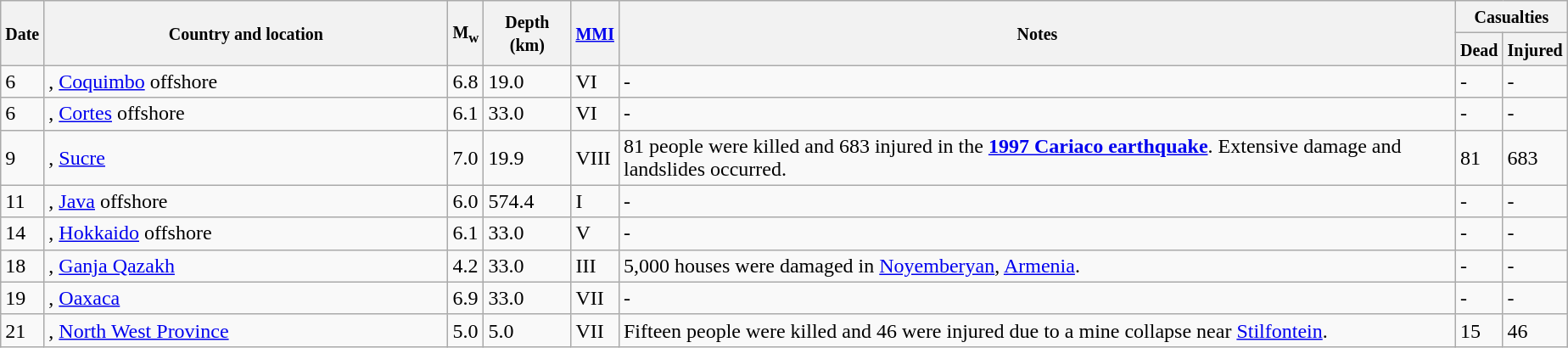<table class="wikitable sortable" style="border:1px black; margin-left:1em;">
<tr>
<th rowspan="2"><small>Date</small></th>
<th rowspan="2" style="width: 310px"><small>Country and location</small></th>
<th rowspan="2"><small>M<sub>w</sub></small></th>
<th rowspan="2"><small>Depth (km)</small></th>
<th rowspan="2"><small><a href='#'>MMI</a></small></th>
<th rowspan="2" class="unsortable"><small>Notes</small></th>
<th colspan="2"><small>Casualties</small></th>
</tr>
<tr>
<th><small>Dead</small></th>
<th><small>Injured</small></th>
</tr>
<tr>
<td>6</td>
<td>, <a href='#'>Coquimbo</a> offshore</td>
<td>6.8</td>
<td>19.0</td>
<td>VI</td>
<td>-</td>
<td>-</td>
<td>-</td>
</tr>
<tr>
<td>6</td>
<td>, <a href='#'>Cortes</a> offshore</td>
<td>6.1</td>
<td>33.0</td>
<td>VI</td>
<td>-</td>
<td>-</td>
<td>-</td>
</tr>
<tr>
<td>9</td>
<td>, <a href='#'>Sucre</a></td>
<td>7.0</td>
<td>19.9</td>
<td>VIII</td>
<td>81 people were killed and 683 injured in the <strong><a href='#'>1997 Cariaco earthquake</a></strong>. Extensive damage and landslides occurred.</td>
<td>81</td>
<td>683</td>
</tr>
<tr>
<td>11</td>
<td>, <a href='#'>Java</a> offshore</td>
<td>6.0</td>
<td>574.4</td>
<td>I</td>
<td>-</td>
<td>-</td>
<td>-</td>
</tr>
<tr>
<td>14</td>
<td>, <a href='#'>Hokkaido</a> offshore</td>
<td>6.1</td>
<td>33.0</td>
<td>V</td>
<td>-</td>
<td>-</td>
<td>-</td>
</tr>
<tr>
<td>18</td>
<td>, <a href='#'>Ganja Qazakh</a></td>
<td>4.2</td>
<td>33.0</td>
<td>III</td>
<td>5,000 houses were damaged in <a href='#'>Noyemberyan</a>, <a href='#'>Armenia</a>.</td>
<td>-</td>
<td>-</td>
</tr>
<tr>
<td>19</td>
<td>, <a href='#'>Oaxaca</a></td>
<td>6.9</td>
<td>33.0</td>
<td>VII</td>
<td>-</td>
<td>-</td>
<td>-</td>
</tr>
<tr>
<td>21</td>
<td>, <a href='#'>North West Province</a></td>
<td>5.0</td>
<td>5.0</td>
<td>VII</td>
<td>Fifteen people were killed and 46 were injured due to a mine collapse near <a href='#'>Stilfontein</a>.</td>
<td>15</td>
<td>46</td>
</tr>
<tr>
</tr>
<tr>
</tr>
</table>
